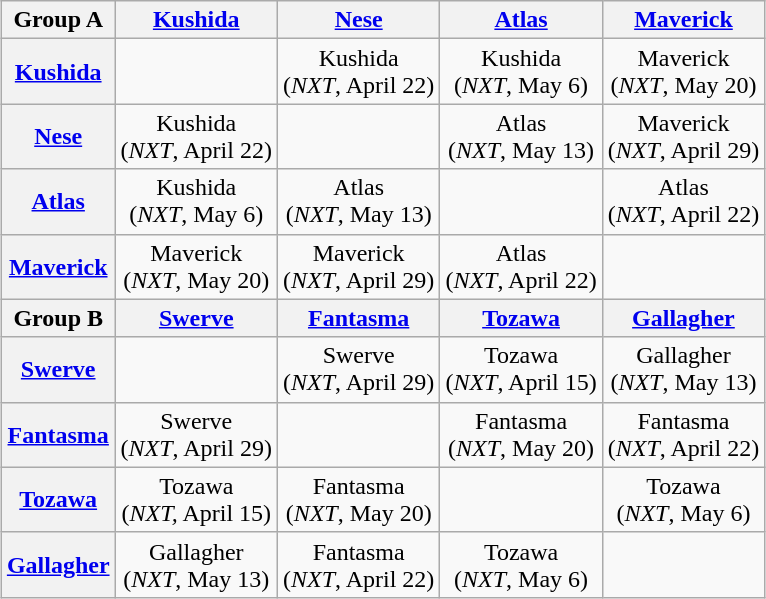<table class="wikitable" style="margin: 1em auto 1em auto">
<tr align="center">
<th>Group A</th>
<th><a href='#'>Kushida</a></th>
<th><a href='#'>Nese</a></th>
<th><a href='#'>Atlas</a></th>
<th><a href='#'>Maverick</a></th>
</tr>
<tr align="center">
<th><a href='#'>Kushida</a></th>
<td></td>
<td>Kushida<br>(<em>NXT</em>, April 22)</td>
<td>Kushida<br>(<em>NXT</em>, May 6)</td>
<td>Maverick<br>(<em>NXT</em>, May 20)</td>
</tr>
<tr align="center">
<th><a href='#'>Nese</a></th>
<td>Kushida<br>(<em>NXT</em>, April 22)</td>
<td></td>
<td>Atlas<br>(<em>NXT</em>, May 13)</td>
<td>Maverick<br>(<em>NXT</em>, April 29)</td>
</tr>
<tr align="center">
<th><a href='#'>Atlas</a></th>
<td>Kushida<br>(<em>NXT</em>, May 6)</td>
<td>Atlas<br>(<em>NXT</em>, May 13)</td>
<td></td>
<td>Atlas<br>(<em>NXT</em>, April 22)</td>
</tr>
<tr align="center">
<th><a href='#'>Maverick</a></th>
<td>Maverick<br>(<em>NXT</em>, May 20)</td>
<td>Maverick<br>(<em>NXT</em>, April 29)</td>
<td>Atlas<br>(<em>NXT</em>, April 22)</td>
<td></td>
</tr>
<tr align="center">
<th>Group B</th>
<th><a href='#'>Swerve</a></th>
<th><a href='#'>Fantasma</a></th>
<th><a href='#'>Tozawa</a></th>
<th><a href='#'>Gallagher</a></th>
</tr>
<tr align="center">
<th><a href='#'>Swerve</a></th>
<td></td>
<td>Swerve<br>(<em>NXT</em>, April 29)</td>
<td Swerve>Tozawa<br>(<em>NXT</em>, April 15)</td>
<td>Gallagher<br>(<em>NXT</em>, May 13)</td>
</tr>
<tr align="center">
<th><a href='#'>Fantasma</a></th>
<td>Swerve<br>(<em>NXT</em>, April 29)</td>
<td></td>
<td>Fantasma<br>(<em>NXT</em>, May 20)</td>
<td>Fantasma<br>(<em>NXT</em>, April 22)</td>
</tr>
<tr align="center">
<th><a href='#'>Tozawa</a></th>
<td>Tozawa<br>(<em>NXT,</em> April 15)</td>
<td>Fantasma<br>(<em>NXT</em>, May 20)</td>
<td></td>
<td>Tozawa<br>(<em>NXT</em>, May 6)</td>
</tr>
<tr align="center">
<th><a href='#'>Gallagher</a></th>
<td>Gallagher<br>(<em>NXT</em>, May 13)</td>
<td>Fantasma<br>(<em>NXT</em>, April 22)</td>
<td>Tozawa<br>(<em>NXT</em>, May 6)</td>
<td></td>
</tr>
</table>
